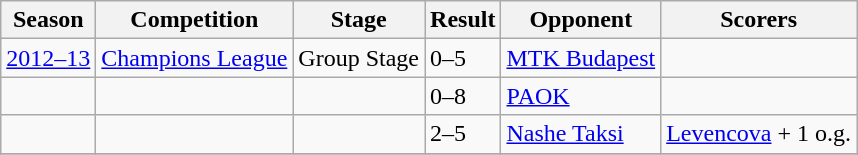<table class="wikitable">
<tr>
<th>Season</th>
<th>Competition</th>
<th>Stage</th>
<th>Result</th>
<th>Opponent</th>
<th>Scorers</th>
</tr>
<tr>
<td><a href='#'>2012–13</a></td>
<td><a href='#'>Champions League</a></td>
<td>Group Stage</td>
<td>0–5</td>
<td> <a href='#'>MTK Budapest</a></td>
<td></td>
</tr>
<tr>
<td></td>
<td></td>
<td></td>
<td>0–8</td>
<td> <a href='#'>PAOK</a></td>
<td></td>
</tr>
<tr>
<td></td>
<td></td>
<td></td>
<td>2–5</td>
<td> <a href='#'>Nashe Taksi</a></td>
<td><a href='#'>Levencova</a> + 1 o.g.</td>
</tr>
<tr>
</tr>
</table>
